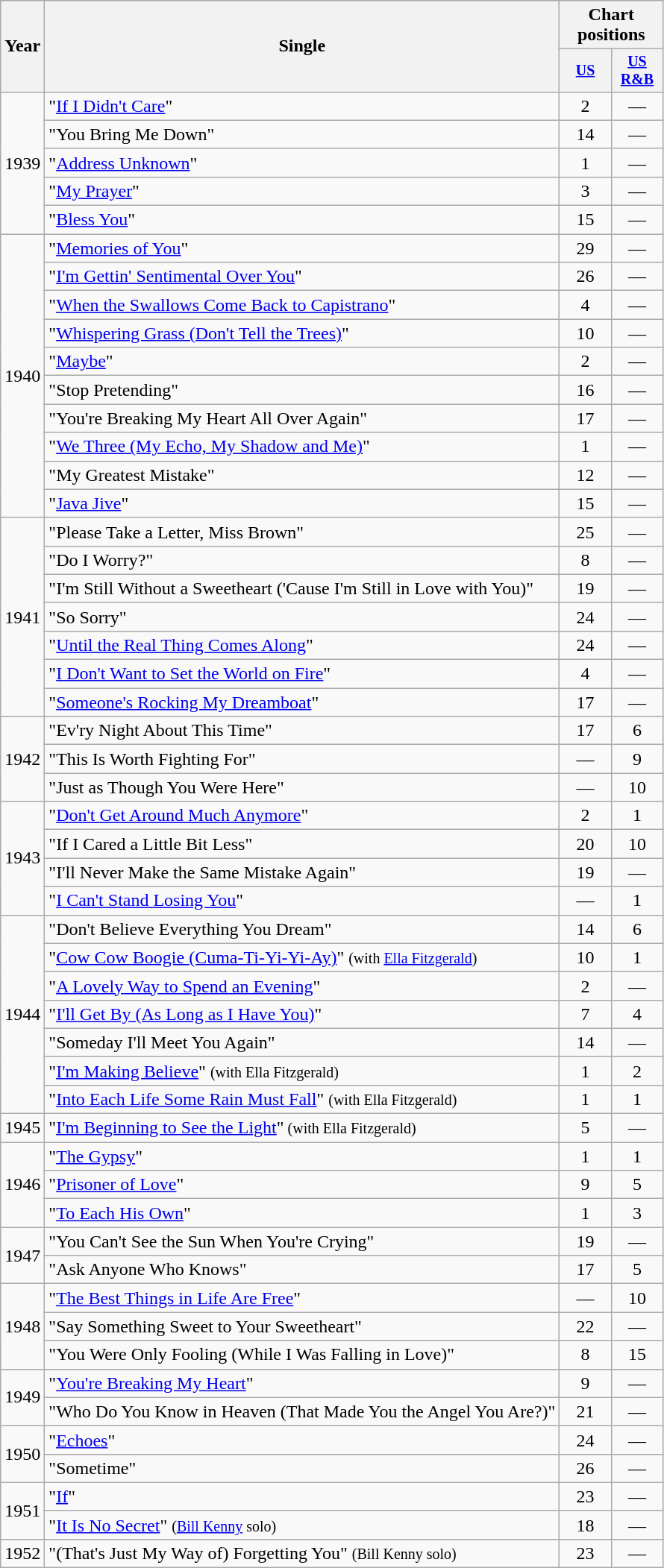<table class="wikitable" style="text-align:center">
<tr>
<th rowspan="2">Year</th>
<th rowspan="2">Single</th>
<th colspan="2">Chart positions</th>
</tr>
<tr style="font-size:smaller">
<th style="width:40px"><a href='#'>US</a><br></th>
<th style="width:40px"><a href='#'>US<br>R&B</a></th>
</tr>
<tr>
<td rowspan="5">1939</td>
<td style="text-align:left">"<a href='#'>If I Didn't Care</a>"</td>
<td>2</td>
<td>—</td>
</tr>
<tr>
<td style="text-align:left">"You Bring Me Down"</td>
<td>14</td>
<td>—</td>
</tr>
<tr>
<td style="text-align:left">"<a href='#'>Address Unknown</a>"</td>
<td>1</td>
<td>—</td>
</tr>
<tr>
<td style="text-align:left">"<a href='#'>My Prayer</a>"</td>
<td>3</td>
<td>—</td>
</tr>
<tr>
<td style="text-align:left">"<a href='#'>Bless You</a>"</td>
<td>15</td>
<td>—</td>
</tr>
<tr>
<td rowspan="10">1940</td>
<td style="text-align:left">"<a href='#'>Memories of You</a>"</td>
<td>29</td>
<td>—</td>
</tr>
<tr>
<td style="text-align:left">"<a href='#'>I'm Gettin' Sentimental Over You</a>"</td>
<td>26</td>
<td>—</td>
</tr>
<tr>
<td style="text-align:left">"<a href='#'>When the Swallows Come Back to Capistrano</a>"</td>
<td>4</td>
<td>—</td>
</tr>
<tr>
<td style="text-align:left">"<a href='#'>Whispering Grass (Don't Tell the Trees)</a>"</td>
<td>10</td>
<td>—</td>
</tr>
<tr>
<td style="text-align:left">"<a href='#'>Maybe</a>"</td>
<td>2</td>
<td>—</td>
</tr>
<tr>
<td style="text-align:left">"Stop Pretending"</td>
<td>16</td>
<td>—</td>
</tr>
<tr>
<td style="text-align:left">"You're Breaking My Heart All Over Again"</td>
<td>17</td>
<td>—</td>
</tr>
<tr>
<td style="text-align:left">"<a href='#'>We Three (My Echo, My Shadow and Me)</a>"</td>
<td>1</td>
<td>—</td>
</tr>
<tr>
<td style="text-align:left">"My Greatest Mistake"</td>
<td>12</td>
<td>—</td>
</tr>
<tr>
<td style="text-align:left">"<a href='#'>Java Jive</a>"</td>
<td>15</td>
<td>—</td>
</tr>
<tr>
<td rowspan="7">1941</td>
<td style="text-align:left">"Please Take a Letter, Miss Brown"</td>
<td>25</td>
<td>—</td>
</tr>
<tr>
<td style="text-align:left">"Do I Worry?"</td>
<td>8</td>
<td>—</td>
</tr>
<tr>
<td style="text-align:left">"I'm Still Without a Sweetheart ('Cause I'm Still in Love with You)"</td>
<td>19</td>
<td>—</td>
</tr>
<tr>
<td style="text-align:left">"So Sorry"</td>
<td>24</td>
<td>—</td>
</tr>
<tr>
<td style="text-align:left">"<a href='#'>Until the Real Thing Comes Along</a>"</td>
<td>24</td>
<td>—</td>
</tr>
<tr>
<td style="text-align:left">"<a href='#'>I Don't Want to Set the World on Fire</a>"</td>
<td>4</td>
<td>—</td>
</tr>
<tr>
<td style="text-align:left">"<a href='#'>Someone's Rocking My Dreamboat</a>"</td>
<td>17</td>
<td>—</td>
</tr>
<tr>
<td rowspan="3">1942</td>
<td style="text-align:left">"Ev'ry Night About This Time"</td>
<td>17</td>
<td>6</td>
</tr>
<tr>
<td style="text-align:left">"This Is Worth Fighting For"</td>
<td>—</td>
<td>9</td>
</tr>
<tr>
<td style="text-align:left">"Just as Though You Were Here"</td>
<td>—</td>
<td>10</td>
</tr>
<tr>
<td rowspan="4">1943</td>
<td style="text-align:left">"<a href='#'>Don't Get Around Much Anymore</a>"</td>
<td>2</td>
<td>1</td>
</tr>
<tr>
<td style="text-align:left">"If I Cared a Little Bit Less"</td>
<td>20</td>
<td>10</td>
</tr>
<tr>
<td style="text-align:left">"I'll Never Make the Same Mistake Again"</td>
<td>19</td>
<td>—</td>
</tr>
<tr>
<td style="text-align:left">"<a href='#'>I Can't Stand Losing You</a>"</td>
<td>—</td>
<td>1</td>
</tr>
<tr>
<td rowspan="7">1944</td>
<td style="text-align:left">"Don't Believe Everything You Dream"</td>
<td>14</td>
<td>6</td>
</tr>
<tr>
<td style="text-align:left">"<a href='#'>Cow Cow Boogie (Cuma-Ti-Yi-Yi-Ay)</a>" <small>(with <a href='#'>Ella Fitzgerald</a>)</small></td>
<td>10</td>
<td>1</td>
</tr>
<tr>
<td style="text-align:left">"<a href='#'>A Lovely Way to Spend an Evening</a>"</td>
<td>2</td>
<td>—</td>
</tr>
<tr>
<td style="text-align:left">"<a href='#'>I'll Get By (As Long as I Have You)</a>"</td>
<td>7</td>
<td>4</td>
</tr>
<tr>
<td style="text-align:left">"Someday I'll Meet You Again"</td>
<td>14</td>
<td>—</td>
</tr>
<tr>
<td style="text-align:left">"<a href='#'>I'm Making Believe</a>" <small>(with Ella Fitzgerald)</small></td>
<td>1</td>
<td>2</td>
</tr>
<tr>
<td style="text-align:left">"<a href='#'>Into Each Life Some Rain Must Fall</a>" <small>(with Ella Fitzgerald)</small></td>
<td>1</td>
<td>1</td>
</tr>
<tr>
<td>1945</td>
<td style="text-align:left">"<a href='#'>I'm Beginning to See the Light</a>"<small> (with Ella Fitzgerald)</small></td>
<td>5</td>
<td>—</td>
</tr>
<tr>
<td rowspan="3">1946</td>
<td style="text-align:left">"<a href='#'>The Gypsy</a>"</td>
<td>1</td>
<td>1</td>
</tr>
<tr>
<td style="text-align:left">"<a href='#'>Prisoner of Love</a>"</td>
<td>9</td>
<td>5</td>
</tr>
<tr>
<td style="text-align:left">"<a href='#'>To Each His Own</a>"</td>
<td>1</td>
<td>3</td>
</tr>
<tr>
<td rowspan="2">1947</td>
<td style="text-align:left">"You Can't See the Sun When You're Crying"</td>
<td>19</td>
<td>—</td>
</tr>
<tr>
<td style="text-align:left">"Ask Anyone Who Knows"</td>
<td>17</td>
<td>5</td>
</tr>
<tr>
<td rowspan="3">1948</td>
<td style="text-align:left">"<a href='#'>The Best Things in Life Are Free</a>"</td>
<td>—</td>
<td>10</td>
</tr>
<tr>
<td style="text-align:left">"Say Something Sweet to Your Sweetheart"</td>
<td>22</td>
<td>—</td>
</tr>
<tr>
<td style="text-align:left">"You Were Only Fooling (While I Was Falling in Love)"</td>
<td>8</td>
<td>15</td>
</tr>
<tr>
<td rowspan="2">1949</td>
<td style="text-align:left">"<a href='#'>You're Breaking My Heart</a>"</td>
<td>9</td>
<td>—</td>
</tr>
<tr>
<td style="text-align:left">"Who Do You Know in Heaven (That Made You the Angel You Are?)"</td>
<td>21</td>
<td>—</td>
</tr>
<tr>
<td rowspan="2">1950</td>
<td style="text-align:left">"<a href='#'>Echoes</a>"</td>
<td>24</td>
<td>—</td>
</tr>
<tr>
<td style="text-align:left">"Sometime"</td>
<td>26</td>
<td>—</td>
</tr>
<tr>
<td rowspan="2">1951</td>
<td style="text-align:left">"<a href='#'>If</a>"</td>
<td>23</td>
<td>—</td>
</tr>
<tr>
<td style="text-align:left">"<a href='#'>It Is No Secret</a>" <small>(<a href='#'>Bill Kenny</a> solo)</small></td>
<td>18</td>
<td>—</td>
</tr>
<tr>
<td>1952</td>
<td style="text-align:left">"(That's Just My Way of) Forgetting You" <small>(Bill Kenny solo)</small></td>
<td>23</td>
<td>—</td>
</tr>
</table>
